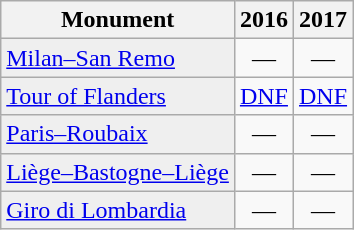<table class="wikitable">
<tr>
<th scope="col">Monument</th>
<th>2016</th>
<th>2017</th>
</tr>
<tr style="text-align:center;">
<td style="text-align:left; background:#efefef;"><a href='#'>Milan–San Remo</a></td>
<td>—</td>
<td>—</td>
</tr>
<tr style="text-align:center;">
<td style="text-align:left; background:#efefef;"><a href='#'>Tour of Flanders</a></td>
<td><a href='#'>DNF</a></td>
<td><a href='#'>DNF</a></td>
</tr>
<tr style="text-align:center;">
<td style="text-align:left; background:#efefef;"><a href='#'>Paris–Roubaix</a></td>
<td>—</td>
<td>—</td>
</tr>
<tr style="text-align:center;">
<td style="text-align:left; background:#efefef;"><a href='#'>Liège–Bastogne–Liège</a></td>
<td>—</td>
<td>—</td>
</tr>
<tr style="text-align:center;">
<td style="text-align:left; background:#efefef;"><a href='#'>Giro di Lombardia</a></td>
<td>—</td>
<td>—</td>
</tr>
</table>
